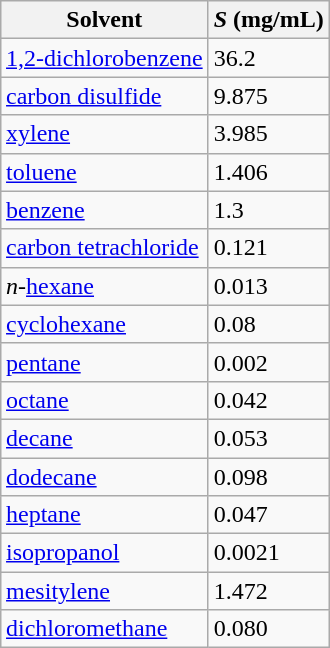<table style="float:right;"  class="wikitable">
<tr>
<th>Solvent</th>
<th><em>S</em> (mg/mL)</th>
</tr>
<tr>
<td><a href='#'>1,2-dichlorobenzene</a></td>
<td>36.2</td>
</tr>
<tr>
<td><a href='#'>carbon disulfide</a></td>
<td>9.875</td>
</tr>
<tr>
<td><a href='#'>xylene</a></td>
<td>3.985</td>
</tr>
<tr>
<td><a href='#'>toluene</a></td>
<td>1.406</td>
</tr>
<tr>
<td><a href='#'>benzene</a></td>
<td>1.3</td>
</tr>
<tr>
<td><a href='#'>carbon tetrachloride</a></td>
<td>0.121</td>
</tr>
<tr>
<td><em>n</em>-<a href='#'>hexane</a></td>
<td>0.013</td>
</tr>
<tr>
<td><a href='#'>cyclohexane</a></td>
<td>0.08</td>
</tr>
<tr>
<td><a href='#'>pentane</a></td>
<td>0.002</td>
</tr>
<tr>
<td><a href='#'>octane</a></td>
<td>0.042</td>
</tr>
<tr>
<td><a href='#'>decane</a></td>
<td>0.053</td>
</tr>
<tr>
<td><a href='#'>dodecane</a></td>
<td>0.098</td>
</tr>
<tr>
<td><a href='#'>heptane</a></td>
<td>0.047</td>
</tr>
<tr>
<td><a href='#'>isopropanol</a></td>
<td>0.0021</td>
</tr>
<tr>
<td><a href='#'>mesitylene</a></td>
<td>1.472</td>
</tr>
<tr>
<td><a href='#'>dichloromethane</a></td>
<td>0.080</td>
</tr>
</table>
